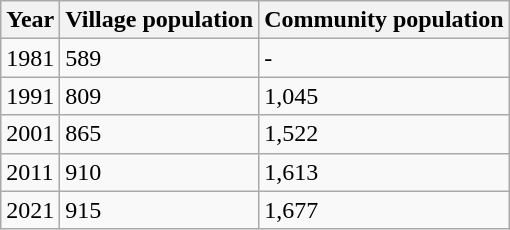<table class=wikitable>
<tr>
<th>Year</th>
<th>Village population</th>
<th>Community population</th>
</tr>
<tr>
<td>1981</td>
<td>589</td>
<td>-</td>
</tr>
<tr>
<td>1991</td>
<td>809</td>
<td>1,045</td>
</tr>
<tr>
<td>2001</td>
<td>865</td>
<td>1,522</td>
</tr>
<tr>
<td>2011</td>
<td>910</td>
<td>1,613</td>
</tr>
<tr>
<td>2021</td>
<td>915</td>
<td>1,677</td>
</tr>
</table>
